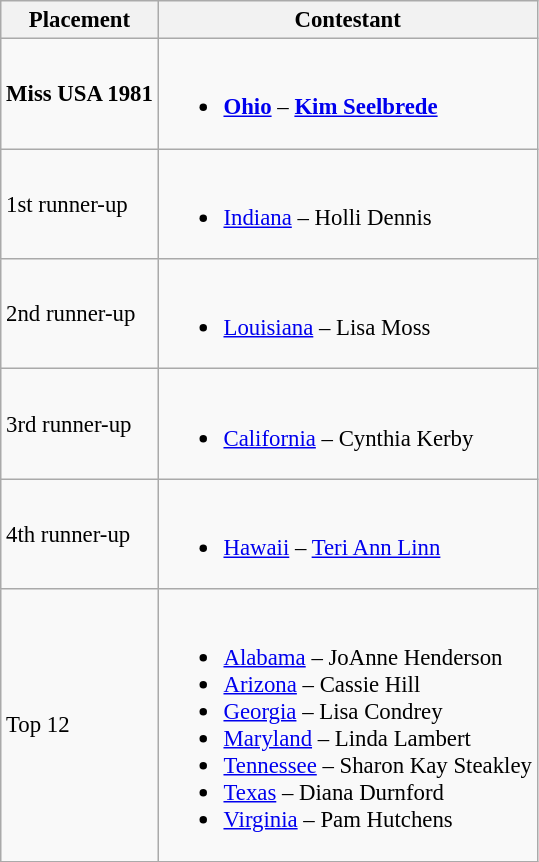<table class="wikitable sortable" style="font-size: 95%;">
<tr>
<th>Placement</th>
<th>Contestant</th>
</tr>
<tr>
<td><strong>Miss USA 1981</strong></td>
<td><br><ul><li><strong><a href='#'>Ohio</a></strong> – <strong><a href='#'>Kim Seelbrede</a></strong></li></ul></td>
</tr>
<tr>
<td>1st runner-up</td>
<td><br><ul><li><a href='#'>Indiana</a> – Holli Dennis</li></ul></td>
</tr>
<tr>
<td>2nd runner-up</td>
<td><br><ul><li><a href='#'>Louisiana</a> – Lisa Moss</li></ul></td>
</tr>
<tr>
<td>3rd runner-up</td>
<td><br><ul><li><a href='#'>California</a> – Cynthia Kerby</li></ul></td>
</tr>
<tr>
<td>4th runner-up</td>
<td><br><ul><li><a href='#'>Hawaii</a> – <a href='#'>Teri Ann Linn</a></li></ul></td>
</tr>
<tr>
<td>Top 12</td>
<td><br><ul><li><a href='#'>Alabama</a> – JoAnne Henderson</li><li><a href='#'>Arizona</a> – Cassie Hill</li><li><a href='#'>Georgia</a> – Lisa Condrey</li><li><a href='#'>Maryland</a> – Linda Lambert</li><li><a href='#'>Tennessee</a> – Sharon Kay Steakley</li><li><a href='#'>Texas</a> – Diana Durnford</li><li><a href='#'>Virginia</a> – Pam Hutchens</li></ul></td>
</tr>
</table>
